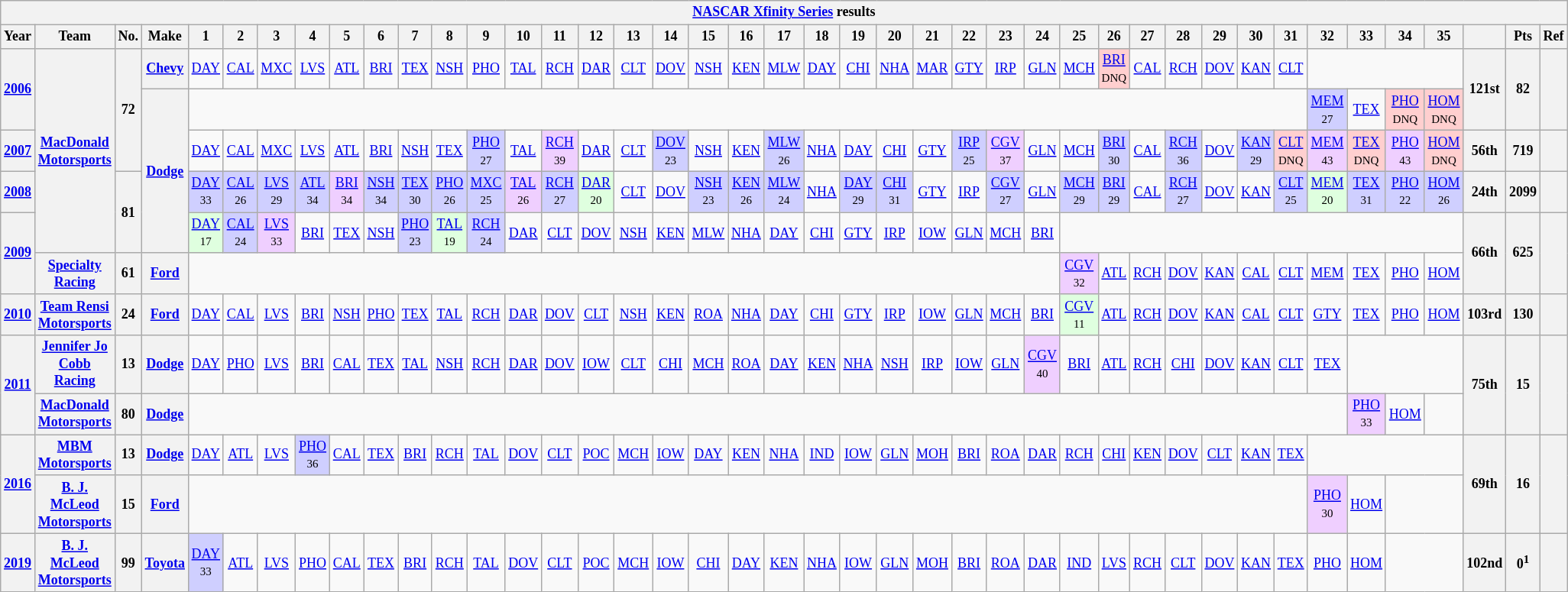<table class="wikitable" style="text-align:center; font-size:75%">
<tr>
<th colspan=42><a href='#'>NASCAR Xfinity Series</a> results</th>
</tr>
<tr>
<th>Year</th>
<th>Team</th>
<th>No.</th>
<th>Make</th>
<th>1</th>
<th>2</th>
<th>3</th>
<th>4</th>
<th>5</th>
<th>6</th>
<th>7</th>
<th>8</th>
<th>9</th>
<th>10</th>
<th>11</th>
<th>12</th>
<th>13</th>
<th>14</th>
<th>15</th>
<th>16</th>
<th>17</th>
<th>18</th>
<th>19</th>
<th>20</th>
<th>21</th>
<th>22</th>
<th>23</th>
<th>24</th>
<th>25</th>
<th>26</th>
<th>27</th>
<th>28</th>
<th>29</th>
<th>30</th>
<th>31</th>
<th>32</th>
<th>33</th>
<th>34</th>
<th>35</th>
<th></th>
<th>Pts</th>
<th>Ref</th>
</tr>
<tr>
<th rowspan=2><a href='#'>2006</a></th>
<th rowspan=5><a href='#'>MacDonald Motorsports</a></th>
<th rowspan=3>72</th>
<th><a href='#'>Chevy</a></th>
<td><a href='#'>DAY</a></td>
<td><a href='#'>CAL</a></td>
<td><a href='#'>MXC</a></td>
<td><a href='#'>LVS</a></td>
<td><a href='#'>ATL</a></td>
<td><a href='#'>BRI</a></td>
<td><a href='#'>TEX</a></td>
<td><a href='#'>NSH</a></td>
<td><a href='#'>PHO</a></td>
<td><a href='#'>TAL</a></td>
<td><a href='#'>RCH</a></td>
<td><a href='#'>DAR</a></td>
<td><a href='#'>CLT</a></td>
<td><a href='#'>DOV</a></td>
<td><a href='#'>NSH</a></td>
<td><a href='#'>KEN</a></td>
<td><a href='#'>MLW</a></td>
<td><a href='#'>DAY</a></td>
<td><a href='#'>CHI</a></td>
<td><a href='#'>NHA</a></td>
<td><a href='#'>MAR</a></td>
<td><a href='#'>GTY</a></td>
<td><a href='#'>IRP</a></td>
<td><a href='#'>GLN</a></td>
<td><a href='#'>MCH</a></td>
<td style="background:#FFCFCF;"><a href='#'>BRI</a><br><small>DNQ</small></td>
<td><a href='#'>CAL</a></td>
<td><a href='#'>RCH</a></td>
<td><a href='#'>DOV</a></td>
<td><a href='#'>KAN</a></td>
<td><a href='#'>CLT</a></td>
<td colspan=4></td>
<th rowspan=2>121st</th>
<th rowspan=2>82</th>
<th rowspan=2></th>
</tr>
<tr>
<th rowspan=4><a href='#'>Dodge</a></th>
<td colspan=31></td>
<td style="background:#CFCFFF;"><a href='#'>MEM</a><br><small>27</small></td>
<td><a href='#'>TEX</a></td>
<td style="background:#FFCFCF;"><a href='#'>PHO</a><br><small>DNQ</small></td>
<td style="background:#FFCFCF;"><a href='#'>HOM</a><br><small>DNQ</small></td>
</tr>
<tr>
<th><a href='#'>2007</a></th>
<td><a href='#'>DAY</a></td>
<td><a href='#'>CAL</a></td>
<td><a href='#'>MXC</a></td>
<td><a href='#'>LVS</a></td>
<td><a href='#'>ATL</a></td>
<td><a href='#'>BRI</a></td>
<td><a href='#'>NSH</a></td>
<td><a href='#'>TEX</a></td>
<td style="background:#CFCFFF;"><a href='#'>PHO</a><br><small>27</small></td>
<td><a href='#'>TAL</a></td>
<td style="background:#EFCFFF;"><a href='#'>RCH</a><br><small>39</small></td>
<td><a href='#'>DAR</a></td>
<td><a href='#'>CLT</a></td>
<td style="background:#CFCFFF;"><a href='#'>DOV</a><br><small>23</small></td>
<td><a href='#'>NSH</a></td>
<td><a href='#'>KEN</a></td>
<td style="background:#CFCFFF;"><a href='#'>MLW</a><br><small>26</small></td>
<td><a href='#'>NHA</a></td>
<td><a href='#'>DAY</a></td>
<td><a href='#'>CHI</a></td>
<td><a href='#'>GTY</a></td>
<td style="background:#CFCFFF;"><a href='#'>IRP</a><br><small>25</small></td>
<td style="background:#EFCFFF;"><a href='#'>CGV</a><br><small>37</small></td>
<td><a href='#'>GLN</a></td>
<td><a href='#'>MCH</a></td>
<td style="background:#CFCFFF;"><a href='#'>BRI</a><br><small>30</small></td>
<td><a href='#'>CAL</a></td>
<td style="background:#CFCFFF;"><a href='#'>RCH</a><br><small>36</small></td>
<td><a href='#'>DOV</a></td>
<td style="background:#CFCFFF;"><a href='#'>KAN</a><br><small>29</small></td>
<td style="background:#FFCFCF;"><a href='#'>CLT</a><br><small>DNQ</small></td>
<td style="background:#EFCFFF;"><a href='#'>MEM</a><br><small>43</small></td>
<td style="background:#FFCFCF;"><a href='#'>TEX</a><br><small>DNQ</small></td>
<td style="background:#EFCFFF;"><a href='#'>PHO</a><br><small>43</small></td>
<td style="background:#FFCFCF;"><a href='#'>HOM</a><br><small>DNQ</small></td>
<th>56th</th>
<th>719</th>
<th></th>
</tr>
<tr>
<th><a href='#'>2008</a></th>
<th rowspan=2>81</th>
<td style="background:#CFCFFF;"><a href='#'>DAY</a><br><small>33</small></td>
<td style="background:#CFCFFF;"><a href='#'>CAL</a><br><small>26</small></td>
<td style="background:#CFCFFF;"><a href='#'>LVS</a><br><small>29</small></td>
<td style="background:#CFCFFF;"><a href='#'>ATL</a><br><small>34</small></td>
<td style="background:#EFCFFF;"><a href='#'>BRI</a><br><small>34</small></td>
<td style="background:#CFCFFF;"><a href='#'>NSH</a><br><small>34</small></td>
<td style="background:#CFCFFF;"><a href='#'>TEX</a><br><small>30</small></td>
<td style="background:#CFCFFF;"><a href='#'>PHO</a><br><small>26</small></td>
<td style="background:#CFCFFF;"><a href='#'>MXC</a><br><small>25</small></td>
<td style="background:#EFCFFF;"><a href='#'>TAL</a><br><small>26</small></td>
<td style="background:#CFCFFF;"><a href='#'>RCH</a><br><small>27</small></td>
<td style="background:#DFFFDF;"><a href='#'>DAR</a><br><small>20</small></td>
<td><a href='#'>CLT</a></td>
<td><a href='#'>DOV</a></td>
<td style="background:#CFCFFF;"><a href='#'>NSH</a><br><small>23</small></td>
<td style="background:#CFCFFF;"><a href='#'>KEN</a><br><small>26</small></td>
<td style="background:#CFCFFF;"><a href='#'>MLW</a><br><small>24</small></td>
<td><a href='#'>NHA</a></td>
<td style="background:#CFCFFF;"><a href='#'>DAY</a><br><small>29</small></td>
<td style="background:#CFCFFF;"><a href='#'>CHI</a><br><small>31</small></td>
<td><a href='#'>GTY</a></td>
<td><a href='#'>IRP</a></td>
<td style="background:#CFCFFF;"><a href='#'>CGV</a><br><small>27</small></td>
<td><a href='#'>GLN</a></td>
<td style="background:#CFCFFF;"><a href='#'>MCH</a><br><small>29</small></td>
<td style="background:#CFCFFF;"><a href='#'>BRI</a><br><small>29</small></td>
<td><a href='#'>CAL</a></td>
<td style="background:#CFCFFF;"><a href='#'>RCH</a><br><small>27</small></td>
<td><a href='#'>DOV</a></td>
<td><a href='#'>KAN</a></td>
<td style="background:#CFCFFF;"><a href='#'>CLT</a><br><small>25</small></td>
<td style="background:#DFFFDF;"><a href='#'>MEM</a><br><small>20</small></td>
<td style="background:#CFCFFF;"><a href='#'>TEX</a><br><small>31</small></td>
<td style="background:#CFCFFF;"><a href='#'>PHO</a><br><small>22</small></td>
<td style="background:#CFCFFF;"><a href='#'>HOM</a><br><small>26</small></td>
<th>24th</th>
<th>2099</th>
<th></th>
</tr>
<tr>
<th rowspan=2><a href='#'>2009</a></th>
<td style="background:#DFFFDF;"><a href='#'>DAY</a><br><small>17</small></td>
<td style="background:#CFCFFF;"><a href='#'>CAL</a><br><small>24</small></td>
<td style="background:#EFCFFF;"><a href='#'>LVS</a><br><small>33</small></td>
<td><a href='#'>BRI</a></td>
<td><a href='#'>TEX</a></td>
<td><a href='#'>NSH</a></td>
<td style="background:#CFCFFF;"><a href='#'>PHO</a><br><small>23</small></td>
<td style="background:#DFFFDF;"><a href='#'>TAL</a><br><small>19</small></td>
<td style="background:#CFCFFF;"><a href='#'>RCH</a><br><small>24</small></td>
<td><a href='#'>DAR</a></td>
<td><a href='#'>CLT</a></td>
<td><a href='#'>DOV</a></td>
<td><a href='#'>NSH</a></td>
<td><a href='#'>KEN</a></td>
<td><a href='#'>MLW</a></td>
<td><a href='#'>NHA</a></td>
<td><a href='#'>DAY</a></td>
<td><a href='#'>CHI</a></td>
<td><a href='#'>GTY</a></td>
<td><a href='#'>IRP</a></td>
<td><a href='#'>IOW</a></td>
<td><a href='#'>GLN</a></td>
<td><a href='#'>MCH</a></td>
<td><a href='#'>BRI</a></td>
<td colspan=11></td>
<th rowspan=2>66th</th>
<th rowspan=2>625</th>
<th rowspan=2></th>
</tr>
<tr>
<th><a href='#'>Specialty Racing</a></th>
<th>61</th>
<th><a href='#'>Ford</a></th>
<td colspan=24></td>
<td style="background:#EFCFFF;"><a href='#'>CGV</a><br><small>32</small></td>
<td><a href='#'>ATL</a></td>
<td><a href='#'>RCH</a></td>
<td><a href='#'>DOV</a></td>
<td><a href='#'>KAN</a></td>
<td><a href='#'>CAL</a></td>
<td><a href='#'>CLT</a></td>
<td><a href='#'>MEM</a></td>
<td><a href='#'>TEX</a></td>
<td><a href='#'>PHO</a></td>
<td><a href='#'>HOM</a></td>
</tr>
<tr>
<th><a href='#'>2010</a></th>
<th><a href='#'>Team Rensi Motorsports</a></th>
<th>24</th>
<th><a href='#'>Ford</a></th>
<td><a href='#'>DAY</a></td>
<td><a href='#'>CAL</a></td>
<td><a href='#'>LVS</a></td>
<td><a href='#'>BRI</a></td>
<td><a href='#'>NSH</a></td>
<td><a href='#'>PHO</a></td>
<td><a href='#'>TEX</a></td>
<td><a href='#'>TAL</a></td>
<td><a href='#'>RCH</a></td>
<td><a href='#'>DAR</a></td>
<td><a href='#'>DOV</a></td>
<td><a href='#'>CLT</a></td>
<td><a href='#'>NSH</a></td>
<td><a href='#'>KEN</a></td>
<td><a href='#'>ROA</a></td>
<td><a href='#'>NHA</a></td>
<td><a href='#'>DAY</a></td>
<td><a href='#'>CHI</a></td>
<td><a href='#'>GTY</a></td>
<td><a href='#'>IRP</a></td>
<td><a href='#'>IOW</a></td>
<td><a href='#'>GLN</a></td>
<td><a href='#'>MCH</a></td>
<td><a href='#'>BRI</a></td>
<td style="background:#DFFFDF;"><a href='#'>CGV</a><br><small>11</small></td>
<td><a href='#'>ATL</a></td>
<td><a href='#'>RCH</a></td>
<td><a href='#'>DOV</a></td>
<td><a href='#'>KAN</a></td>
<td><a href='#'>CAL</a></td>
<td><a href='#'>CLT</a></td>
<td><a href='#'>GTY</a></td>
<td><a href='#'>TEX</a></td>
<td><a href='#'>PHO</a></td>
<td><a href='#'>HOM</a></td>
<th>103rd</th>
<th>130</th>
<th></th>
</tr>
<tr>
<th rowspan=2><a href='#'>2011</a></th>
<th><a href='#'>Jennifer Jo Cobb Racing</a></th>
<th>13</th>
<th><a href='#'>Dodge</a></th>
<td><a href='#'>DAY</a></td>
<td><a href='#'>PHO</a></td>
<td><a href='#'>LVS</a></td>
<td><a href='#'>BRI</a></td>
<td><a href='#'>CAL</a></td>
<td><a href='#'>TEX</a></td>
<td><a href='#'>TAL</a></td>
<td><a href='#'>NSH</a></td>
<td><a href='#'>RCH</a></td>
<td><a href='#'>DAR</a></td>
<td><a href='#'>DOV</a></td>
<td><a href='#'>IOW</a></td>
<td><a href='#'>CLT</a></td>
<td><a href='#'>CHI</a></td>
<td><a href='#'>MCH</a></td>
<td><a href='#'>ROA</a></td>
<td><a href='#'>DAY</a></td>
<td><a href='#'>KEN</a></td>
<td><a href='#'>NHA</a></td>
<td><a href='#'>NSH</a></td>
<td><a href='#'>IRP</a></td>
<td><a href='#'>IOW</a></td>
<td><a href='#'>GLN</a></td>
<td style="background:#EFCFFF;"><a href='#'>CGV</a><br><small>40</small></td>
<td><a href='#'>BRI</a></td>
<td><a href='#'>ATL</a></td>
<td><a href='#'>RCH</a></td>
<td><a href='#'>CHI</a></td>
<td><a href='#'>DOV</a></td>
<td><a href='#'>KAN</a></td>
<td><a href='#'>CLT</a></td>
<td><a href='#'>TEX</a></td>
<td colspan=3></td>
<th rowspan=2>75th</th>
<th rowspan=2>15</th>
<th rowspan=2></th>
</tr>
<tr>
<th><a href='#'>MacDonald Motorsports</a></th>
<th>80</th>
<th><a href='#'>Dodge</a></th>
<td colspan=32></td>
<td style="background:#EFCFFF;"><a href='#'>PHO</a><br><small>33</small></td>
<td><a href='#'>HOM</a></td>
<td></td>
</tr>
<tr>
<th rowspan=2><a href='#'>2016</a></th>
<th><a href='#'>MBM Motorsports</a></th>
<th>13</th>
<th><a href='#'>Dodge</a></th>
<td><a href='#'>DAY</a></td>
<td><a href='#'>ATL</a></td>
<td><a href='#'>LVS</a></td>
<td style="background:#CFCFFF;"><a href='#'>PHO</a><br><small>36</small></td>
<td><a href='#'>CAL</a></td>
<td><a href='#'>TEX</a></td>
<td><a href='#'>BRI</a></td>
<td><a href='#'>RCH</a></td>
<td><a href='#'>TAL</a></td>
<td><a href='#'>DOV</a></td>
<td><a href='#'>CLT</a></td>
<td><a href='#'>POC</a></td>
<td><a href='#'>MCH</a></td>
<td><a href='#'>IOW</a></td>
<td><a href='#'>DAY</a></td>
<td><a href='#'>KEN</a></td>
<td><a href='#'>NHA</a></td>
<td><a href='#'>IND</a></td>
<td><a href='#'>IOW</a></td>
<td><a href='#'>GLN</a></td>
<td><a href='#'>MOH</a></td>
<td><a href='#'>BRI</a></td>
<td><a href='#'>ROA</a></td>
<td><a href='#'>DAR</a></td>
<td><a href='#'>RCH</a></td>
<td><a href='#'>CHI</a></td>
<td><a href='#'>KEN</a></td>
<td><a href='#'>DOV</a></td>
<td><a href='#'>CLT</a></td>
<td><a href='#'>KAN</a></td>
<td><a href='#'>TEX</a></td>
<td colspan=4></td>
<th rowspan=2>69th</th>
<th rowspan=2>16</th>
<th rowspan=2></th>
</tr>
<tr>
<th><a href='#'>B. J. McLeod Motorsports</a></th>
<th>15</th>
<th><a href='#'>Ford</a></th>
<td colspan=31></td>
<td style="background:#EFCFFF;"><a href='#'>PHO</a><br><small>30</small></td>
<td><a href='#'>HOM</a></td>
<td colspan=2></td>
</tr>
<tr>
<th><a href='#'>2019</a></th>
<th><a href='#'>B. J. McLeod Motorsports</a></th>
<th>99</th>
<th><a href='#'>Toyota</a></th>
<td style="background:#CFCFFF;"><a href='#'>DAY</a><br><small>33</small></td>
<td><a href='#'>ATL</a></td>
<td><a href='#'>LVS</a></td>
<td><a href='#'>PHO</a></td>
<td><a href='#'>CAL</a></td>
<td><a href='#'>TEX</a></td>
<td><a href='#'>BRI</a></td>
<td><a href='#'>RCH</a></td>
<td><a href='#'>TAL</a></td>
<td><a href='#'>DOV</a></td>
<td><a href='#'>CLT</a></td>
<td><a href='#'>POC</a></td>
<td><a href='#'>MCH</a></td>
<td><a href='#'>IOW</a></td>
<td><a href='#'>CHI</a></td>
<td><a href='#'>DAY</a></td>
<td><a href='#'>KEN</a></td>
<td><a href='#'>NHA</a></td>
<td><a href='#'>IOW</a></td>
<td><a href='#'>GLN</a></td>
<td><a href='#'>MOH</a></td>
<td><a href='#'>BRI</a></td>
<td><a href='#'>ROA</a></td>
<td><a href='#'>DAR</a></td>
<td><a href='#'>IND</a></td>
<td><a href='#'>LVS</a></td>
<td><a href='#'>RCH</a></td>
<td><a href='#'>CLT</a></td>
<td><a href='#'>DOV</a></td>
<td><a href='#'>KAN</a></td>
<td><a href='#'>TEX</a></td>
<td><a href='#'>PHO</a></td>
<td><a href='#'>HOM</a></td>
<td colspan=2></td>
<th>102nd</th>
<th>0<sup>1</sup></th>
<th></th>
</tr>
</table>
